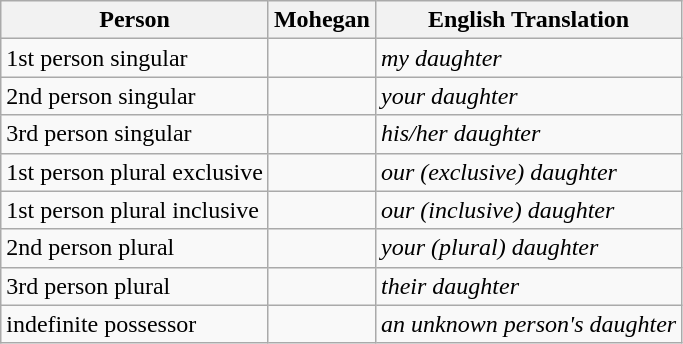<table class="wikitable">
<tr>
<th>Person</th>
<th>Mohegan</th>
<th>English Translation</th>
</tr>
<tr>
<td>1st person singular</td>
<td></td>
<td style="font-style: italic;">my daughter</td>
</tr>
<tr>
<td>2nd person singular</td>
<td></td>
<td style="font-style: italic;">your daughter</td>
</tr>
<tr>
<td>3rd person singular</td>
<td></td>
<td style="font-style: italic;">his/her daughter</td>
</tr>
<tr>
<td>1st person plural  exclusive</td>
<td></td>
<td style="font-style: italic;">our (exclusive) daughter</td>
</tr>
<tr>
<td>1st person plural inclusive</td>
<td></td>
<td style="font-style: italic;">our (inclusive) daughter</td>
</tr>
<tr>
<td>2nd person plural</td>
<td></td>
<td style="font-style: italic;">your (plural) daughter</td>
</tr>
<tr>
<td>3rd person plural</td>
<td></td>
<td style="font-style: italic;">their daughter</td>
</tr>
<tr>
<td>indefinite  possessor</td>
<td></td>
<td style="font-style: italic;">an unknown person's daughter</td>
</tr>
</table>
